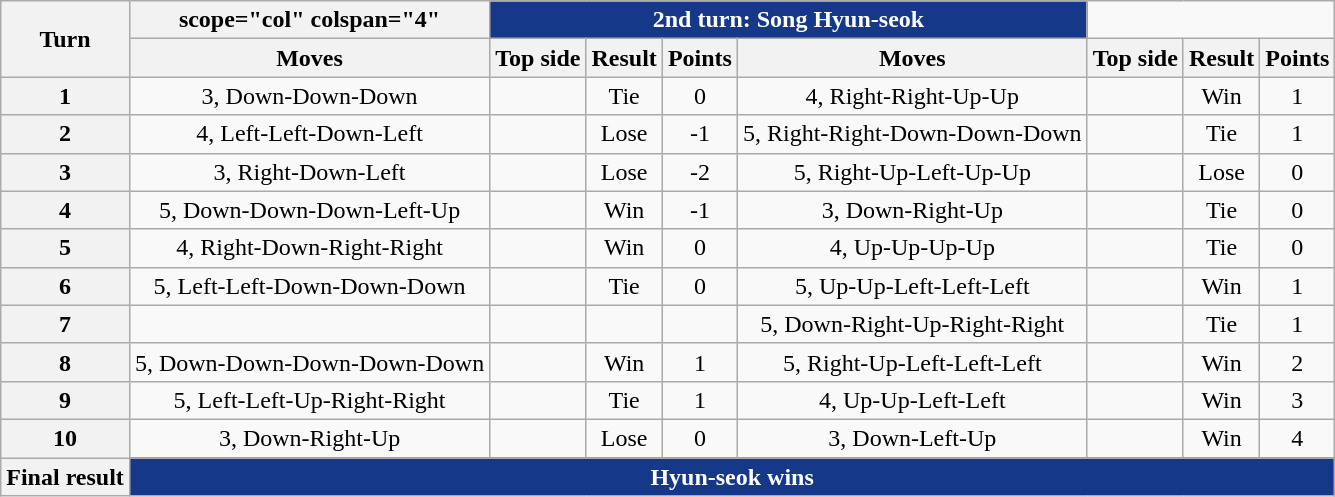<table class="wikitable" style="text-align:center">
<tr>
<th scope="col" rowspan="2">Turn</th>
<th>scope="col" colspan="4"  </th>
<th scope="col" colspan="4" style="background-color:#153888; color:white">2nd turn: Song Hyun-seok</th>
</tr>
<tr>
<th scope="col">Moves</th>
<th scope="col">Top side</th>
<th scope="col">Result</th>
<th scope="col">Points</th>
<th scope="col">Moves</th>
<th scope="col">Top side</th>
<th scope="col">Result</th>
<th scope="col">Points</th>
</tr>
<tr>
<th scope="row">1</th>
<td>3, Down-Down-Down</td>
<td></td>
<td>Tie</td>
<td>0</td>
<td>4, Right-Right-Up-Up</td>
<td></td>
<td>Win</td>
<td>1</td>
</tr>
<tr>
<th scope="row">2</th>
<td>4, Left-Left-Down-Left</td>
<td></td>
<td>Lose</td>
<td>-1</td>
<td>5, Right-Right-Down-Down-Down</td>
<td></td>
<td>Tie</td>
<td>1</td>
</tr>
<tr>
<th scope="row">3</th>
<td>3, Right-Down-Left</td>
<td></td>
<td>Lose</td>
<td>-2</td>
<td>5, Right-Up-Left-Up-Up</td>
<td></td>
<td>Lose</td>
<td>0</td>
</tr>
<tr>
<th scope="row">4</th>
<td>5, Down-Down-Down-Left-Up</td>
<td></td>
<td>Win</td>
<td>-1</td>
<td>3, Down-Right-Up</td>
<td></td>
<td>Tie</td>
<td>0</td>
</tr>
<tr>
<th scope="row">5</th>
<td>4, Right-Down-Right-Right</td>
<td></td>
<td>Win</td>
<td>0</td>
<td>4, Up-Up-Up-Up</td>
<td></td>
<td>Tie</td>
<td>0</td>
</tr>
<tr>
<th scope="row">6</th>
<td>5, Left-Left-Down-Down-Down</td>
<td></td>
<td>Tie</td>
<td>0</td>
<td>5, Up-Up-Left-Left-Left</td>
<td></td>
<td>Win</td>
<td>1</td>
</tr>
<tr>
<th scope="row">7</th>
<td></td>
<td></td>
<td></td>
<td></td>
<td>5, Down-Right-Up-Right-Right</td>
<td></td>
<td>Tie</td>
<td>1</td>
</tr>
<tr>
<th scope="row">8</th>
<td>5, Down-Down-Down-Down-Down</td>
<td></td>
<td>Win</td>
<td>1</td>
<td>5, Right-Up-Left-Left-Left</td>
<td></td>
<td>Win</td>
<td>2</td>
</tr>
<tr>
<th scope="row">9</th>
<td>5, Left-Left-Up-Right-Right</td>
<td></td>
<td>Tie</td>
<td>1</td>
<td>4, Up-Up-Left-Left</td>
<td></td>
<td>Win</td>
<td>3</td>
</tr>
<tr>
<th scope="row">10</th>
<td>3, Down-Right-Up</td>
<td></td>
<td>Lose</td>
<td>0</td>
<td>3, Down-Left-Up</td>
<td></td>
<td>Win</td>
<td>4</td>
</tr>
<tr>
<th scope="row">Final result</th>
<td colspan="8" style="background-color:#153888; color:white"><strong>Hyun-seok wins</strong></td>
</tr>
</table>
